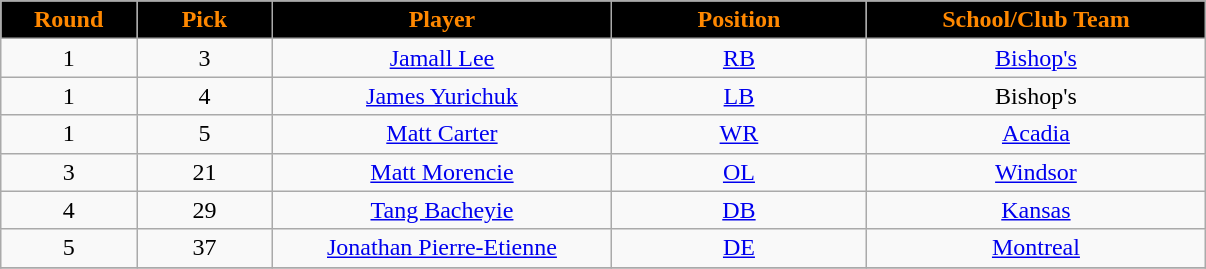<table class="wikitable sortable">
<tr>
<th style="background:black;color:#FF8800;"  width="8%">Round</th>
<th style="background:black;color:#FF8800;"  width="8%">Pick</th>
<th style="background:black;color:#FF8800;"  width="20%">Player</th>
<th style="background:black;color:#FF8800;"  width="15%">Position</th>
<th style="background:black;color:#FF8800;"  width="20%">School/Club Team</th>
</tr>
<tr align="center">
<td align=center>1</td>
<td>3</td>
<td><a href='#'>Jamall Lee</a></td>
<td><a href='#'>RB</a></td>
<td><a href='#'>Bishop's</a></td>
</tr>
<tr align="center">
<td align=center>1</td>
<td>4</td>
<td><a href='#'>James Yurichuk</a></td>
<td><a href='#'>LB</a></td>
<td>Bishop's</td>
</tr>
<tr align="center">
<td align=center>1</td>
<td>5</td>
<td><a href='#'>Matt Carter</a></td>
<td><a href='#'>WR</a></td>
<td><a href='#'>Acadia</a></td>
</tr>
<tr align="center">
<td align=center>3</td>
<td>21</td>
<td><a href='#'>Matt Morencie</a></td>
<td><a href='#'>OL</a></td>
<td><a href='#'>Windsor</a></td>
</tr>
<tr align="center">
<td align=center>4</td>
<td>29</td>
<td><a href='#'>Tang Bacheyie</a></td>
<td><a href='#'>DB</a></td>
<td><a href='#'>Kansas</a></td>
</tr>
<tr align="center">
<td align=center>5</td>
<td>37</td>
<td><a href='#'>Jonathan Pierre-Etienne</a></td>
<td><a href='#'>DE</a></td>
<td><a href='#'>Montreal</a></td>
</tr>
<tr>
</tr>
</table>
